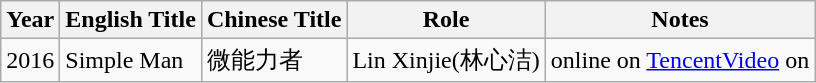<table class="wikitable">
<tr>
<th>Year</th>
<th>English Title</th>
<th>Chinese Title</th>
<th>Role</th>
<th>Notes</th>
</tr>
<tr>
<td>2016</td>
<td>Simple Man</td>
<td>微能力者</td>
<td>Lin Xinjie(林心洁)</td>
<td>online on <a href='#'>TencentVideo</a> on </td>
</tr>
</table>
